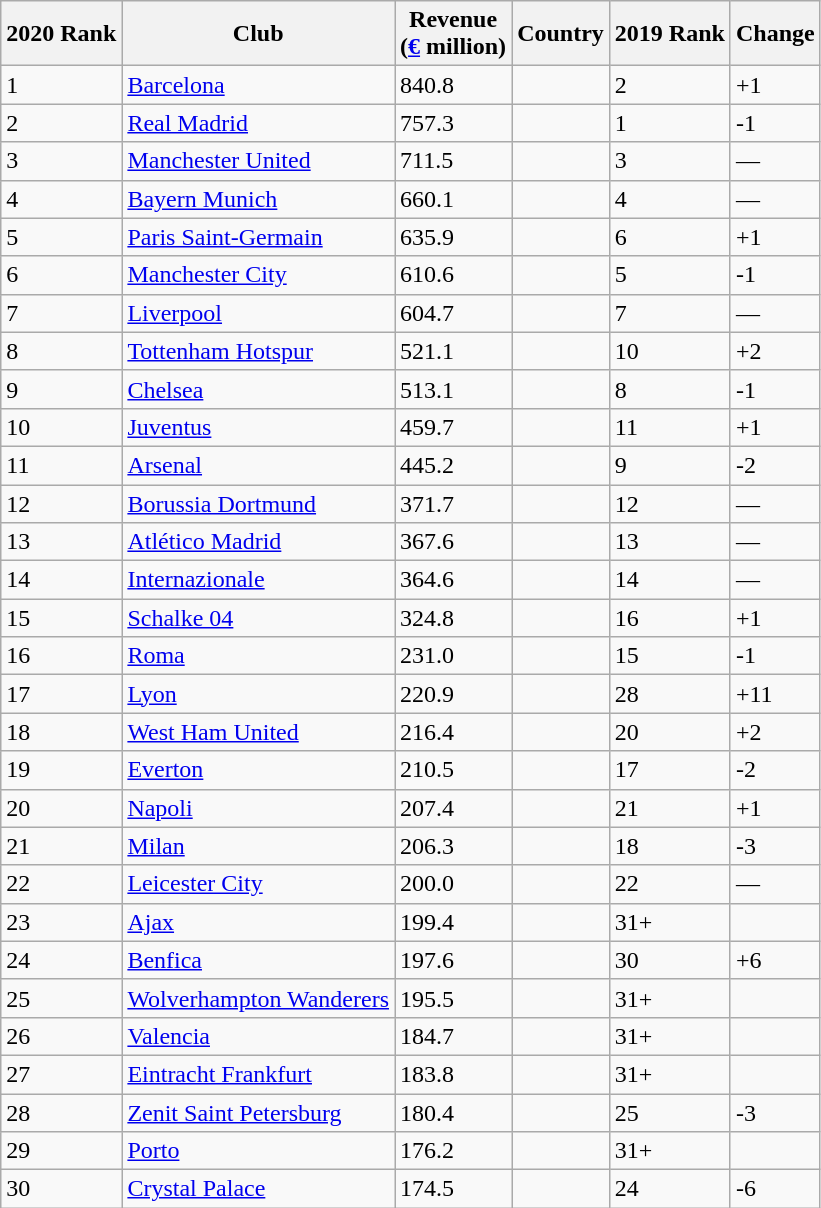<table class="wikitable sortable">
<tr>
<th>2020 Rank</th>
<th>Club</th>
<th>Revenue <br>(<a href='#'>€</a> million)</th>
<th>Country</th>
<th>2019 Rank</th>
<th>Change</th>
</tr>
<tr>
<td>1</td>
<td><a href='#'>Barcelona</a></td>
<td>840.8</td>
<td></td>
<td>2</td>
<td> +1</td>
</tr>
<tr>
<td>2</td>
<td><a href='#'>Real Madrid</a></td>
<td>757.3</td>
<td></td>
<td>1</td>
<td> -1</td>
</tr>
<tr>
<td>3</td>
<td><a href='#'>Manchester United</a></td>
<td>711.5</td>
<td></td>
<td>3</td>
<td> —</td>
</tr>
<tr>
<td>4</td>
<td><a href='#'>Bayern Munich</a></td>
<td>660.1</td>
<td></td>
<td>4</td>
<td> —</td>
</tr>
<tr>
<td>5</td>
<td><a href='#'>Paris Saint-Germain</a></td>
<td>635.9</td>
<td></td>
<td>6</td>
<td> +1</td>
</tr>
<tr>
<td>6</td>
<td><a href='#'>Manchester City</a></td>
<td>610.6</td>
<td></td>
<td>5</td>
<td> -1</td>
</tr>
<tr>
<td>7</td>
<td><a href='#'>Liverpool</a></td>
<td>604.7</td>
<td></td>
<td>7</td>
<td> —</td>
</tr>
<tr>
<td>8</td>
<td><a href='#'>Tottenham Hotspur</a></td>
<td>521.1</td>
<td></td>
<td>10</td>
<td> +2</td>
</tr>
<tr>
<td>9</td>
<td><a href='#'>Chelsea</a></td>
<td>513.1</td>
<td></td>
<td>8</td>
<td> -1</td>
</tr>
<tr>
<td>10</td>
<td><a href='#'>Juventus</a></td>
<td>459.7</td>
<td></td>
<td>11</td>
<td> +1</td>
</tr>
<tr>
<td>11</td>
<td><a href='#'>Arsenal</a></td>
<td>445.2</td>
<td></td>
<td>9</td>
<td> -2</td>
</tr>
<tr>
<td>12</td>
<td><a href='#'>Borussia Dortmund</a></td>
<td>371.7</td>
<td></td>
<td>12</td>
<td> —</td>
</tr>
<tr>
<td>13</td>
<td><a href='#'>Atlético Madrid</a></td>
<td>367.6</td>
<td></td>
<td>13</td>
<td> —</td>
</tr>
<tr>
<td>14</td>
<td><a href='#'>Internazionale</a></td>
<td>364.6</td>
<td></td>
<td>14</td>
<td> —</td>
</tr>
<tr>
<td>15</td>
<td><a href='#'>Schalke 04</a></td>
<td>324.8</td>
<td></td>
<td>16</td>
<td> +1</td>
</tr>
<tr>
<td>16</td>
<td><a href='#'>Roma</a></td>
<td>231.0</td>
<td></td>
<td>15</td>
<td> -1</td>
</tr>
<tr>
<td>17</td>
<td><a href='#'>Lyon</a></td>
<td>220.9</td>
<td></td>
<td>28</td>
<td> +11</td>
</tr>
<tr>
<td>18</td>
<td><a href='#'>West Ham United</a></td>
<td>216.4</td>
<td></td>
<td>20</td>
<td> +2</td>
</tr>
<tr>
<td>19</td>
<td><a href='#'>Everton</a></td>
<td>210.5</td>
<td></td>
<td>17</td>
<td> -2</td>
</tr>
<tr>
<td>20</td>
<td><a href='#'>Napoli</a></td>
<td>207.4</td>
<td></td>
<td>21</td>
<td> +1</td>
</tr>
<tr>
<td>21</td>
<td><a href='#'>Milan</a></td>
<td>206.3</td>
<td></td>
<td>18</td>
<td> -3</td>
</tr>
<tr>
<td>22</td>
<td><a href='#'>Leicester City</a></td>
<td>200.0</td>
<td></td>
<td>22</td>
<td> —</td>
</tr>
<tr>
<td>23</td>
<td><a href='#'>Ajax</a></td>
<td>199.4</td>
<td></td>
<td>31+</td>
<td></td>
</tr>
<tr>
<td>24</td>
<td><a href='#'>Benfica</a></td>
<td>197.6</td>
<td></td>
<td>30</td>
<td> +6</td>
</tr>
<tr>
<td>25</td>
<td><a href='#'>Wolverhampton Wanderers</a></td>
<td>195.5</td>
<td></td>
<td>31+</td>
<td></td>
</tr>
<tr>
<td>26</td>
<td><a href='#'>Valencia</a></td>
<td>184.7</td>
<td></td>
<td>31+</td>
<td></td>
</tr>
<tr>
<td>27</td>
<td><a href='#'>Eintracht Frankfurt</a></td>
<td>183.8</td>
<td></td>
<td>31+</td>
<td></td>
</tr>
<tr>
<td>28</td>
<td><a href='#'>Zenit Saint Petersburg</a></td>
<td>180.4</td>
<td></td>
<td>25</td>
<td> -3</td>
</tr>
<tr>
<td>29</td>
<td><a href='#'>Porto</a></td>
<td>176.2</td>
<td></td>
<td>31+</td>
<td></td>
</tr>
<tr>
<td>30</td>
<td><a href='#'>Crystal Palace</a></td>
<td>174.5</td>
<td></td>
<td>24</td>
<td> -6</td>
</tr>
</table>
